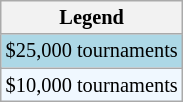<table class=wikitable style="font-size:85%">
<tr>
<th>Legend</th>
</tr>
<tr style="background:lightblue;">
<td>$25,000 tournaments</td>
</tr>
<tr style="background:#f0f8ff;">
<td>$10,000 tournaments</td>
</tr>
</table>
